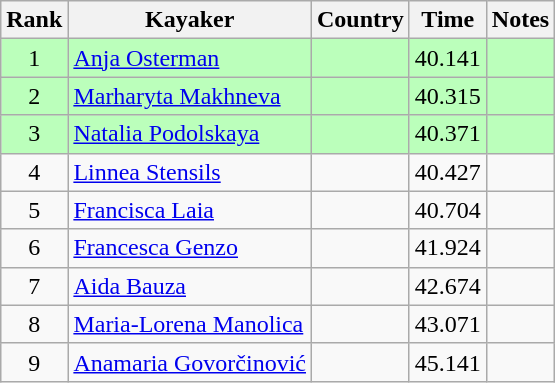<table class="wikitable" style="text-align:center">
<tr>
<th>Rank</th>
<th>Kayaker</th>
<th>Country</th>
<th>Time</th>
<th>Notes</th>
</tr>
<tr bgcolor=bbffbb>
<td>1</td>
<td align="left"><a href='#'>Anja Osterman</a></td>
<td align="left"></td>
<td>40.141</td>
<td></td>
</tr>
<tr bgcolor=bbffbb>
<td>2</td>
<td align="left"><a href='#'>Marharyta Makhneva</a></td>
<td align="left"></td>
<td>40.315</td>
<td></td>
</tr>
<tr bgcolor=bbffbb>
<td>3</td>
<td align="left"><a href='#'>Natalia Podolskaya</a></td>
<td align="left"></td>
<td>40.371</td>
<td></td>
</tr>
<tr>
<td>4</td>
<td align="left"><a href='#'>Linnea Stensils</a></td>
<td align="left"></td>
<td>40.427</td>
<td></td>
</tr>
<tr>
<td>5</td>
<td align="left"><a href='#'>Francisca Laia</a></td>
<td align="left"></td>
<td>40.704</td>
<td></td>
</tr>
<tr>
<td>6</td>
<td align="left"><a href='#'>Francesca Genzo</a></td>
<td align="left"></td>
<td>41.924</td>
<td></td>
</tr>
<tr>
<td>7</td>
<td align="left"><a href='#'>Aida Bauza</a></td>
<td align="left"></td>
<td>42.674</td>
<td></td>
</tr>
<tr>
<td>8</td>
<td align="left"><a href='#'>Maria-Lorena Manolica</a></td>
<td align="left"></td>
<td>43.071</td>
<td></td>
</tr>
<tr>
<td>9</td>
<td align="left"><a href='#'>Anamaria Govorčinović</a></td>
<td align="left"></td>
<td>45.141</td>
<td></td>
</tr>
</table>
